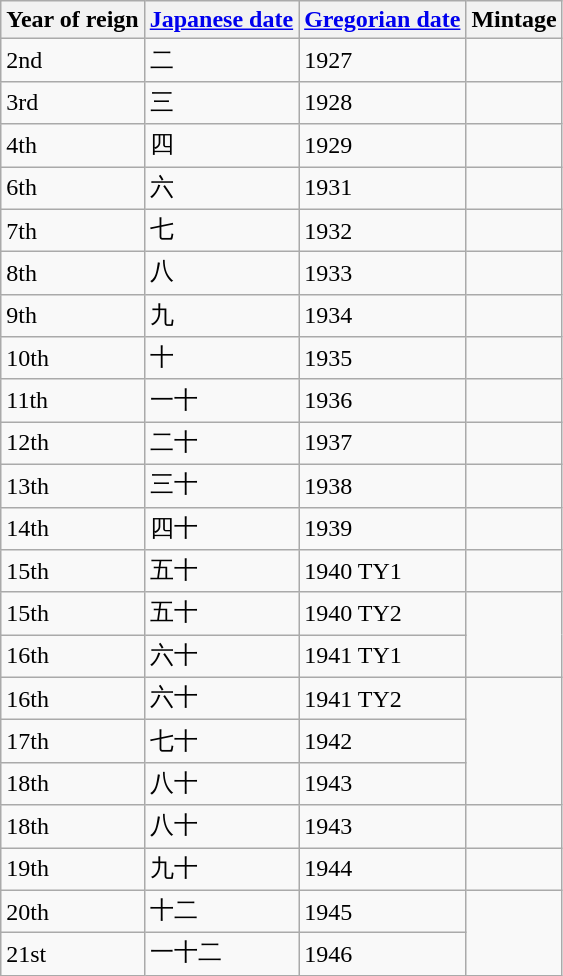<table class="wikitable sortable">
<tr>
<th>Year of reign</th>
<th class="unsortable"><a href='#'>Japanese date</a></th>
<th><a href='#'>Gregorian date</a></th>
<th>Mintage</th>
</tr>
<tr>
<td>2nd</td>
<td>二</td>
<td>1927</td>
<td></td>
</tr>
<tr>
<td>3rd</td>
<td>三</td>
<td>1928</td>
<td></td>
</tr>
<tr>
<td>4th</td>
<td>四</td>
<td>1929</td>
<td></td>
</tr>
<tr>
<td>6th</td>
<td>六</td>
<td>1931</td>
<td></td>
</tr>
<tr>
<td>7th</td>
<td>七</td>
<td>1932</td>
<td></td>
</tr>
<tr>
<td>8th</td>
<td>八</td>
<td>1933</td>
<td></td>
</tr>
<tr>
<td>9th</td>
<td>九</td>
<td>1934</td>
<td></td>
</tr>
<tr>
<td>10th</td>
<td>十</td>
<td>1935</td>
<td></td>
</tr>
<tr>
<td>11th</td>
<td>一十</td>
<td>1936</td>
<td></td>
</tr>
<tr>
<td>12th</td>
<td>二十</td>
<td>1937</td>
<td></td>
</tr>
<tr>
<td>13th</td>
<td>三十</td>
<td>1938</td>
<td></td>
</tr>
<tr>
<td>14th</td>
<td>四十</td>
<td>1939</td>
<td></td>
</tr>
<tr>
<td>15th</td>
<td>五十</td>
<td>1940 TY1 </td>
<td></td>
</tr>
<tr>
<td>15th</td>
<td>五十</td>
<td>1940 TY2 </td>
<td rowspan=2></td>
</tr>
<tr>
<td>16th</td>
<td>六十</td>
<td>1941 TY1</td>
</tr>
<tr>
<td>16th</td>
<td>六十</td>
<td>1941 TY2</td>
<td rowspan=3></td>
</tr>
<tr>
<td>17th</td>
<td>七十</td>
<td>1942</td>
</tr>
<tr>
<td>18th</td>
<td>八十</td>
<td>1943</td>
</tr>
<tr>
<td>18th</td>
<td>八十</td>
<td>1943 </td>
<td></td>
</tr>
<tr>
<td>19th</td>
<td>九十</td>
<td>1944</td>
<td></td>
</tr>
<tr>
<td>20th</td>
<td>十二</td>
<td>1945</td>
<td rowspan=2></td>
</tr>
<tr>
<td>21st</td>
<td>一十二</td>
<td>1946</td>
</tr>
</table>
